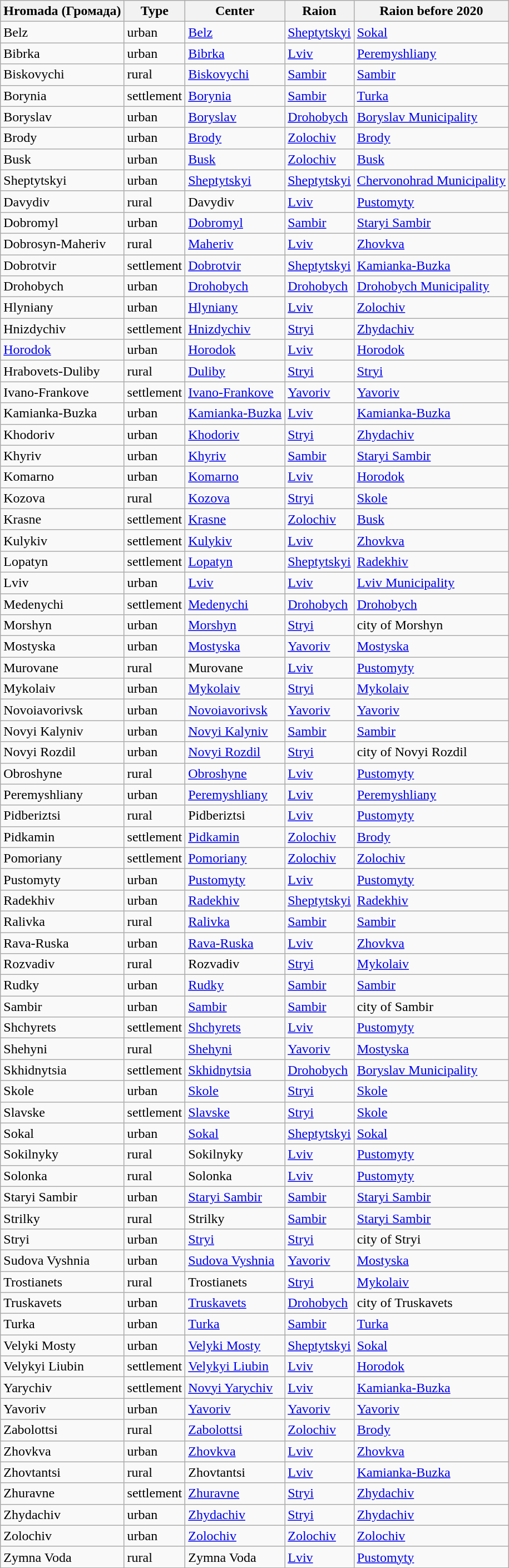<table class="wikitable sortable">
<tr>
<th>Hromada (Громада)</th>
<th>Type</th>
<th>Center</th>
<th>Raion</th>
<th>Raion before 2020</th>
</tr>
<tr>
<td>Belz</td>
<td>urban</td>
<td><a href='#'>Belz</a></td>
<td><a href='#'>Sheptytskyi</a></td>
<td><a href='#'>Sokal</a></td>
</tr>
<tr>
<td>Bibrka</td>
<td>urban</td>
<td><a href='#'>Bibrka</a></td>
<td><a href='#'>Lviv</a></td>
<td><a href='#'>Peremyshliany</a></td>
</tr>
<tr>
<td>Biskovychi</td>
<td>rural</td>
<td><a href='#'>Biskovychi</a></td>
<td><a href='#'>Sambir</a></td>
<td><a href='#'>Sambir</a></td>
</tr>
<tr>
<td>Borynia</td>
<td>settlement</td>
<td><a href='#'>Borynia</a></td>
<td><a href='#'>Sambir</a></td>
<td><a href='#'>Turka</a></td>
</tr>
<tr>
<td>Boryslav</td>
<td>urban</td>
<td><a href='#'>Boryslav</a></td>
<td><a href='#'>Drohobych</a></td>
<td><a href='#'>Boryslav Municipality</a></td>
</tr>
<tr>
<td>Brody</td>
<td>urban</td>
<td><a href='#'>Brody</a></td>
<td><a href='#'>Zolochiv</a></td>
<td><a href='#'>Brody</a></td>
</tr>
<tr>
<td>Busk</td>
<td>urban</td>
<td><a href='#'>Busk</a></td>
<td><a href='#'>Zolochiv</a></td>
<td><a href='#'>Busk</a></td>
</tr>
<tr>
<td>Sheptytskyi</td>
<td>urban</td>
<td><a href='#'>Sheptytskyi</a></td>
<td><a href='#'>Sheptytskyi</a></td>
<td><a href='#'>Chervonohrad Municipality</a></td>
</tr>
<tr>
<td>Davydiv</td>
<td>rural</td>
<td>Davydiv</td>
<td><a href='#'>Lviv</a></td>
<td><a href='#'>Pustomyty</a></td>
</tr>
<tr>
<td>Dobromyl</td>
<td>urban</td>
<td><a href='#'>Dobromyl</a></td>
<td><a href='#'>Sambir</a></td>
<td><a href='#'>Staryi Sambir</a></td>
</tr>
<tr>
<td>Dobrosyn-Maheriv</td>
<td>rural</td>
<td><a href='#'>Maheriv</a></td>
<td><a href='#'>Lviv</a></td>
<td><a href='#'>Zhovkva</a></td>
</tr>
<tr>
<td>Dobrotvir</td>
<td>settlement</td>
<td><a href='#'>Dobrotvir</a></td>
<td><a href='#'>Sheptytskyi</a></td>
<td><a href='#'>Kamianka-Buzka</a></td>
</tr>
<tr>
<td>Drohobych</td>
<td>urban</td>
<td><a href='#'>Drohobych</a></td>
<td><a href='#'>Drohobych</a></td>
<td><a href='#'>Drohobych Municipality</a></td>
</tr>
<tr>
<td>Hlyniany</td>
<td>urban</td>
<td><a href='#'>Hlyniany</a></td>
<td><a href='#'>Lviv</a></td>
<td><a href='#'>Zolochiv</a></td>
</tr>
<tr>
<td>Hnizdychiv</td>
<td>settlement</td>
<td><a href='#'>Hnizdychiv</a></td>
<td><a href='#'>Stryi</a></td>
<td><a href='#'>Zhydachiv</a></td>
</tr>
<tr>
<td><a href='#'>Horodok</a></td>
<td>urban</td>
<td><a href='#'>Horodok</a></td>
<td><a href='#'>Lviv</a></td>
<td><a href='#'>Horodok</a></td>
</tr>
<tr>
<td>Hrabovets-Duliby</td>
<td>rural</td>
<td><a href='#'>Duliby</a></td>
<td><a href='#'>Stryi</a></td>
<td><a href='#'>Stryi</a></td>
</tr>
<tr>
<td>Ivano-Frankove</td>
<td>settlement</td>
<td><a href='#'>Ivano-Frankove</a></td>
<td><a href='#'>Yavoriv</a></td>
<td><a href='#'>Yavoriv</a></td>
</tr>
<tr>
<td>Kamianka-Buzka</td>
<td>urban</td>
<td><a href='#'>Kamianka-Buzka</a></td>
<td><a href='#'>Lviv</a></td>
<td><a href='#'>Kamianka-Buzka</a></td>
</tr>
<tr>
<td>Khodoriv</td>
<td>urban</td>
<td><a href='#'>Khodoriv</a></td>
<td><a href='#'>Stryi</a></td>
<td><a href='#'>Zhydachiv</a></td>
</tr>
<tr>
<td>Khyriv</td>
<td>urban</td>
<td><a href='#'>Khyriv</a></td>
<td><a href='#'>Sambir</a></td>
<td><a href='#'>Staryi Sambir</a></td>
</tr>
<tr>
<td>Komarno</td>
<td>urban</td>
<td><a href='#'>Komarno</a></td>
<td><a href='#'>Lviv</a></td>
<td><a href='#'>Horodok</a></td>
</tr>
<tr>
<td>Kozova</td>
<td>rural</td>
<td><a href='#'>Kozova</a></td>
<td><a href='#'>Stryi</a></td>
<td><a href='#'>Skole</a></td>
</tr>
<tr>
<td>Krasne</td>
<td>settlement</td>
<td><a href='#'>Krasne</a></td>
<td><a href='#'>Zolochiv</a></td>
<td><a href='#'>Busk</a></td>
</tr>
<tr>
<td>Kulykiv</td>
<td>settlement</td>
<td><a href='#'>Kulykiv</a></td>
<td><a href='#'>Lviv</a></td>
<td><a href='#'>Zhovkva</a></td>
</tr>
<tr>
<td>Lopatyn</td>
<td>settlement</td>
<td><a href='#'>Lopatyn</a></td>
<td><a href='#'>Sheptytskyi</a></td>
<td><a href='#'>Radekhiv</a></td>
</tr>
<tr>
<td>Lviv</td>
<td>urban</td>
<td><a href='#'>Lviv</a></td>
<td><a href='#'>Lviv</a></td>
<td><a href='#'>Lviv Municipality</a></td>
</tr>
<tr>
<td>Medenychi</td>
<td>settlement</td>
<td><a href='#'>Medenychi</a></td>
<td><a href='#'>Drohobych</a></td>
<td><a href='#'>Drohobych</a></td>
</tr>
<tr>
<td>Morshyn</td>
<td>urban</td>
<td><a href='#'>Morshyn</a></td>
<td><a href='#'>Stryi</a></td>
<td>city of Morshyn</td>
</tr>
<tr>
<td>Mostyska</td>
<td>urban</td>
<td><a href='#'>Mostyska</a></td>
<td><a href='#'>Yavoriv</a></td>
<td><a href='#'>Mostyska</a></td>
</tr>
<tr>
<td>Murovane</td>
<td>rural</td>
<td>Murovane</td>
<td><a href='#'>Lviv</a></td>
<td><a href='#'>Pustomyty</a></td>
</tr>
<tr>
<td>Mykolaiv</td>
<td>urban</td>
<td><a href='#'>Mykolaiv</a></td>
<td><a href='#'>Stryi</a></td>
<td><a href='#'>Mykolaiv</a></td>
</tr>
<tr>
<td>Novoiavorivsk</td>
<td>urban</td>
<td><a href='#'>Novoiavorivsk</a></td>
<td><a href='#'>Yavoriv</a></td>
<td><a href='#'>Yavoriv</a></td>
</tr>
<tr>
<td>Novyi Kalyniv</td>
<td>urban</td>
<td><a href='#'>Novyi Kalyniv</a></td>
<td><a href='#'>Sambir</a></td>
<td><a href='#'>Sambir</a></td>
</tr>
<tr>
<td>Novyi Rozdil</td>
<td>urban</td>
<td><a href='#'>Novyi Rozdil</a></td>
<td><a href='#'>Stryi</a></td>
<td>city of Novyi Rozdil</td>
</tr>
<tr>
<td>Obroshyne</td>
<td>rural</td>
<td><a href='#'>Obroshyne</a></td>
<td><a href='#'>Lviv</a></td>
<td><a href='#'>Pustomyty</a></td>
</tr>
<tr>
<td>Peremyshliany</td>
<td>urban</td>
<td><a href='#'>Peremyshliany</a></td>
<td><a href='#'>Lviv</a></td>
<td><a href='#'>Peremyshliany</a></td>
</tr>
<tr>
<td>Pidberiztsi</td>
<td>rural</td>
<td>Pidberiztsi</td>
<td><a href='#'>Lviv</a></td>
<td><a href='#'>Pustomyty</a></td>
</tr>
<tr>
<td>Pidkamin</td>
<td>settlement</td>
<td><a href='#'>Pidkamin</a></td>
<td><a href='#'>Zolochiv</a></td>
<td><a href='#'>Brody</a></td>
</tr>
<tr>
<td>Pomoriany</td>
<td>settlement</td>
<td><a href='#'>Pomoriany</a></td>
<td><a href='#'>Zolochiv</a></td>
<td><a href='#'>Zolochiv</a></td>
</tr>
<tr>
<td>Pustomyty</td>
<td>urban</td>
<td><a href='#'>Pustomyty</a></td>
<td><a href='#'>Lviv</a></td>
<td><a href='#'>Pustomyty</a></td>
</tr>
<tr>
<td>Radekhiv</td>
<td>urban</td>
<td><a href='#'>Radekhiv</a></td>
<td><a href='#'>Sheptytskyi</a></td>
<td><a href='#'>Radekhiv</a></td>
</tr>
<tr>
<td>Ralivka</td>
<td>rural</td>
<td><a href='#'>Ralivka</a></td>
<td><a href='#'>Sambir</a></td>
<td><a href='#'>Sambir</a></td>
</tr>
<tr>
<td>Rava-Ruska</td>
<td>urban</td>
<td><a href='#'>Rava-Ruska</a></td>
<td><a href='#'>Lviv</a></td>
<td><a href='#'>Zhovkva</a></td>
</tr>
<tr>
<td>Rozvadiv</td>
<td>rural</td>
<td>Rozvadiv</td>
<td><a href='#'>Stryi</a></td>
<td><a href='#'>Mykolaiv</a></td>
</tr>
<tr>
<td>Rudky</td>
<td>urban</td>
<td><a href='#'>Rudky</a></td>
<td><a href='#'>Sambir</a></td>
<td><a href='#'>Sambir</a></td>
</tr>
<tr>
<td>Sambir</td>
<td>urban</td>
<td><a href='#'>Sambir</a></td>
<td><a href='#'>Sambir</a></td>
<td>city of Sambir</td>
</tr>
<tr>
<td>Shchyrets</td>
<td>settlement</td>
<td><a href='#'>Shchyrets</a></td>
<td><a href='#'>Lviv</a></td>
<td><a href='#'>Pustomyty</a></td>
</tr>
<tr>
<td>Shehyni</td>
<td>rural</td>
<td><a href='#'>Shehyni</a></td>
<td><a href='#'>Yavoriv</a></td>
<td><a href='#'>Mostyska</a></td>
</tr>
<tr>
<td>Skhidnytsia</td>
<td>settlement</td>
<td><a href='#'>Skhidnytsia</a></td>
<td><a href='#'>Drohobych</a></td>
<td><a href='#'>Boryslav Municipality</a></td>
</tr>
<tr>
<td>Skole</td>
<td>urban</td>
<td><a href='#'>Skole</a></td>
<td><a href='#'>Stryi</a></td>
<td><a href='#'>Skole</a></td>
</tr>
<tr>
<td>Slavske</td>
<td>settlement</td>
<td><a href='#'>Slavske</a></td>
<td><a href='#'>Stryi</a></td>
<td><a href='#'>Skole</a></td>
</tr>
<tr>
<td>Sokal</td>
<td>urban</td>
<td><a href='#'>Sokal</a></td>
<td><a href='#'>Sheptytskyi</a></td>
<td><a href='#'>Sokal</a></td>
</tr>
<tr>
<td>Sokilnyky</td>
<td>rural</td>
<td>Sokilnyky</td>
<td><a href='#'>Lviv</a></td>
<td><a href='#'>Pustomyty</a></td>
</tr>
<tr>
<td>Solonka</td>
<td>rural</td>
<td>Solonka</td>
<td><a href='#'>Lviv</a></td>
<td><a href='#'>Pustomyty</a></td>
</tr>
<tr>
<td>Staryi Sambir</td>
<td>urban</td>
<td><a href='#'>Staryi Sambir</a></td>
<td><a href='#'>Sambir</a></td>
<td><a href='#'>Staryi Sambir</a></td>
</tr>
<tr>
<td>Strilky</td>
<td>rural</td>
<td>Strilky</td>
<td><a href='#'>Sambir</a></td>
<td><a href='#'>Staryi Sambir</a></td>
</tr>
<tr>
<td>Stryi</td>
<td>urban</td>
<td><a href='#'>Stryi</a></td>
<td><a href='#'>Stryi</a></td>
<td>city of Stryi</td>
</tr>
<tr>
<td>Sudova Vyshnia</td>
<td>urban</td>
<td><a href='#'>Sudova Vyshnia</a></td>
<td><a href='#'>Yavoriv</a></td>
<td><a href='#'>Mostyska</a></td>
</tr>
<tr>
<td>Trostianets</td>
<td>rural</td>
<td>Trostianets</td>
<td><a href='#'>Stryi</a></td>
<td><a href='#'>Mykolaiv</a></td>
</tr>
<tr>
<td>Truskavets</td>
<td>urban</td>
<td><a href='#'>Truskavets</a></td>
<td><a href='#'>Drohobych</a></td>
<td>city of Truskavets</td>
</tr>
<tr>
<td>Turka</td>
<td>urban</td>
<td><a href='#'>Turka</a></td>
<td><a href='#'>Sambir</a></td>
<td><a href='#'>Turka</a></td>
</tr>
<tr>
<td>Velyki Mosty</td>
<td>urban</td>
<td><a href='#'>Velyki Mosty</a></td>
<td><a href='#'>Sheptytskyi</a></td>
<td><a href='#'>Sokal</a></td>
</tr>
<tr>
<td>Velykyi Liubin</td>
<td>settlement</td>
<td><a href='#'>Velykyi Liubin</a></td>
<td><a href='#'>Lviv</a></td>
<td><a href='#'>Horodok</a></td>
</tr>
<tr>
<td>Yarychiv</td>
<td>settlement</td>
<td><a href='#'>Novyi Yarychiv</a></td>
<td><a href='#'>Lviv</a></td>
<td><a href='#'>Kamianka-Buzka</a></td>
</tr>
<tr>
<td>Yavoriv</td>
<td>urban</td>
<td><a href='#'>Yavoriv</a></td>
<td><a href='#'>Yavoriv</a></td>
<td><a href='#'>Yavoriv</a></td>
</tr>
<tr>
<td>Zabolottsi</td>
<td>rural</td>
<td><a href='#'>Zabolottsi</a></td>
<td><a href='#'>Zolochiv</a></td>
<td><a href='#'>Brody</a></td>
</tr>
<tr>
<td>Zhovkva</td>
<td>urban</td>
<td><a href='#'>Zhovkva</a></td>
<td><a href='#'>Lviv</a></td>
<td><a href='#'>Zhovkva</a></td>
</tr>
<tr>
<td>Zhovtantsi</td>
<td>rural</td>
<td>Zhovtantsi</td>
<td><a href='#'>Lviv</a></td>
<td><a href='#'>Kamianka-Buzka</a></td>
</tr>
<tr>
<td>Zhuravne</td>
<td>settlement</td>
<td><a href='#'>Zhuravne</a></td>
<td><a href='#'>Stryi</a></td>
<td><a href='#'>Zhydachiv</a></td>
</tr>
<tr>
<td>Zhydachiv</td>
<td>urban</td>
<td><a href='#'>Zhydachiv</a></td>
<td><a href='#'>Stryi</a></td>
<td><a href='#'>Zhydachiv</a></td>
</tr>
<tr>
<td>Zolochiv</td>
<td>urban</td>
<td><a href='#'>Zolochiv</a></td>
<td><a href='#'>Zolochiv</a></td>
<td><a href='#'>Zolochiv</a></td>
</tr>
<tr>
<td>Zymna Voda</td>
<td>rural</td>
<td>Zymna Voda</td>
<td><a href='#'>Lviv</a></td>
<td><a href='#'>Pustomyty</a></td>
</tr>
</table>
